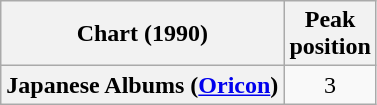<table class="wikitable plainrowheaders" style="text-align:center">
<tr>
<th scope="col">Chart (1990)</th>
<th scope="col">Peak<br> position</th>
</tr>
<tr>
<th scope="row">Japanese Albums (<a href='#'>Oricon</a>)</th>
<td>3</td>
</tr>
</table>
